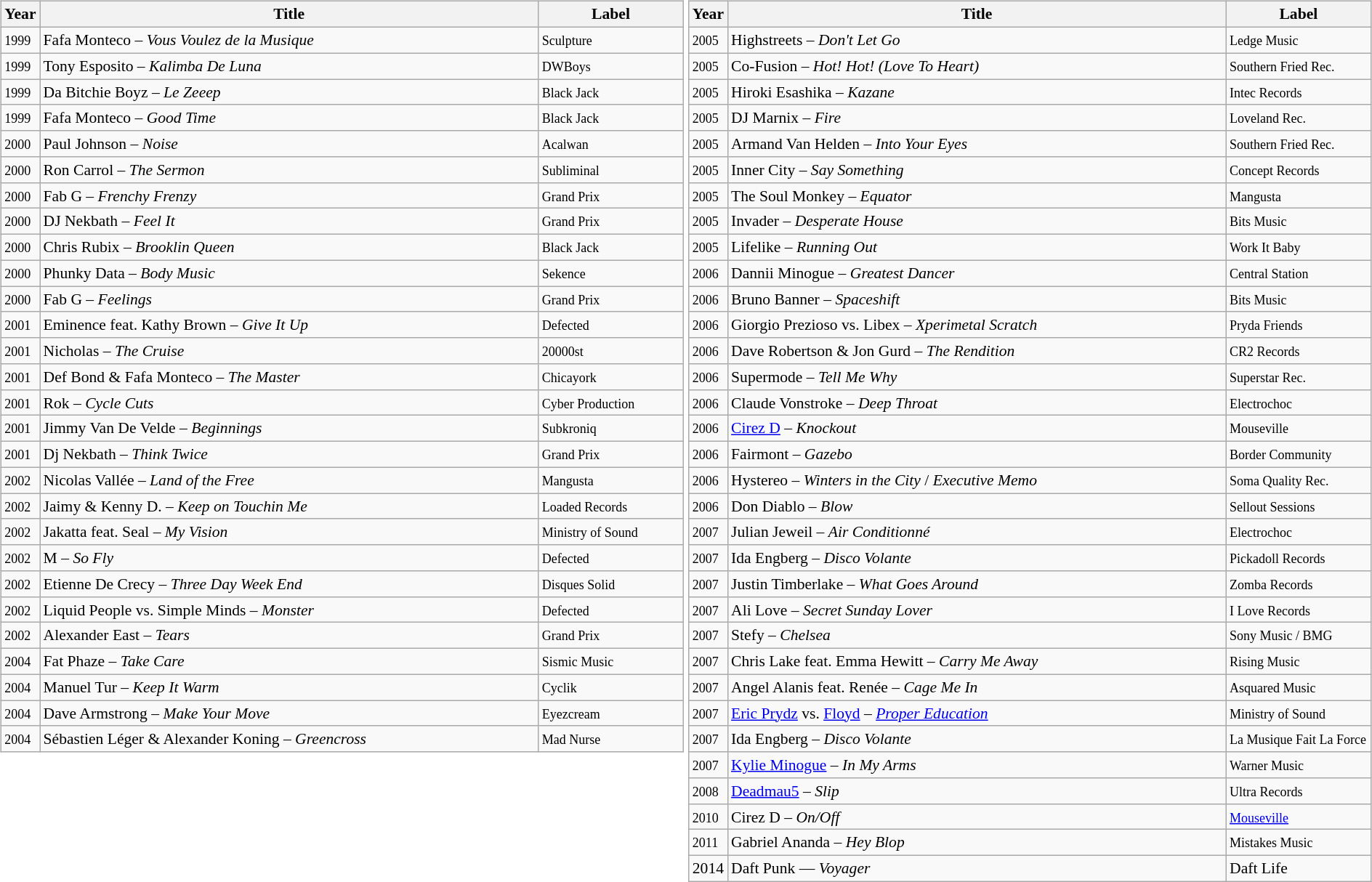<table width="100%">
<tr>
<td width="50%" valign="top"><br><table class="wikitable" style="font-size:90%; width:100%">
<tr class="hintergrundfarbe6">
<th width="0%">Year</th>
<th width="77%">Title</th>
<th width="22%">Label</th>
</tr>
<tr>
<td><small>1999</small></td>
<td>Fafa Monteco – <em>Vous Voulez de la Musique</em></td>
<td><small>Sculpture</small></td>
</tr>
<tr>
<td><small>1999</small></td>
<td>Tony Esposito – <em>Kalimba De Luna</em></td>
<td><small>DWBoys</small></td>
</tr>
<tr>
<td><small>1999</small></td>
<td>Da Bitchie Boyz – <em>Le Zeeep</em></td>
<td><small>Black Jack</small></td>
</tr>
<tr>
<td><small>1999</small></td>
<td>Fafa Monteco – <em>Good Time</em></td>
<td><small>Black Jack</small></td>
</tr>
<tr>
<td><small>2000</small></td>
<td>Paul Johnson – <em>Noise</em></td>
<td><small>Acalwan</small></td>
</tr>
<tr>
<td><small>2000</small></td>
<td>Ron Carrol – <em>The Sermon</em></td>
<td><small>Subliminal</small></td>
</tr>
<tr>
<td><small>2000</small></td>
<td>Fab G – <em>Frenchy Frenzy</em></td>
<td><small>Grand Prix</small></td>
</tr>
<tr>
<td><small>2000</small></td>
<td>DJ Nekbath – <em>Feel It</em></td>
<td><small>Grand Prix</small></td>
</tr>
<tr>
<td><small>2000</small></td>
<td>Chris Rubix – <em>Brooklin Queen</em></td>
<td><small>Black Jack</small></td>
</tr>
<tr>
<td><small>2000</small></td>
<td>Phunky Data – <em>Body Music</em></td>
<td><small>Sekence</small></td>
</tr>
<tr>
<td><small>2000</small></td>
<td>Fab G – <em>Feelings</em></td>
<td><small>Grand Prix</small></td>
</tr>
<tr>
<td><small>2001</small></td>
<td>Eminence feat. Kathy Brown – <em>Give It Up</em></td>
<td><small>Defected</small></td>
</tr>
<tr>
<td><small>2001</small></td>
<td>Nicholas – <em>The Cruise</em></td>
<td><small>20000st</small></td>
</tr>
<tr>
<td><small>2001</small></td>
<td>Def Bond & Fafa Monteco – <em>The Master</em></td>
<td><small>Chicayork</small></td>
</tr>
<tr>
<td><small>2001</small></td>
<td>Rok – <em>Cycle Cuts</em></td>
<td><small>Cyber Production</small></td>
</tr>
<tr>
<td><small>2001</small></td>
<td>Jimmy Van De Velde – <em>Beginnings</em></td>
<td><small>Subkroniq</small></td>
</tr>
<tr>
<td><small>2001</small></td>
<td>Dj Nekbath – <em>Think Twice</em></td>
<td><small>Grand Prix</small></td>
</tr>
<tr>
<td><small>2002</small></td>
<td>Nicolas Vallée – <em>Land of the Free</em></td>
<td><small>Mangusta</small></td>
</tr>
<tr>
<td><small>2002</small></td>
<td>Jaimy & Kenny D. – <em>Keep on Touchin Me</em></td>
<td><small>Loaded Records</small></td>
</tr>
<tr>
<td><small>2002</small></td>
<td>Jakatta feat. Seal – <em>My Vision</em></td>
<td><small>Ministry of Sound</small></td>
</tr>
<tr>
<td><small>2002</small></td>
<td>M – <em>So Fly</em></td>
<td><small>Defected</small></td>
</tr>
<tr>
<td><small>2002</small></td>
<td>Etienne De Crecy – <em>Three Day Week End</em></td>
<td><small>Disques Solid</small></td>
</tr>
<tr>
<td><small>2002</small></td>
<td>Liquid People vs. Simple Minds – <em>Monster</em></td>
<td><small>Defected</small></td>
</tr>
<tr>
<td><small>2002</small></td>
<td>Alexander East – <em>Tears</em></td>
<td><small>Grand Prix</small></td>
</tr>
<tr>
<td><small>2004</small></td>
<td>Fat Phaze – <em>Take Care</em></td>
<td><small>Sismic Music</small></td>
</tr>
<tr>
<td><small>2004</small></td>
<td>Manuel Tur – <em>Keep It Warm</em></td>
<td><small>Cyclik</small></td>
</tr>
<tr>
<td><small>2004</small></td>
<td>Dave Armstrong – <em>Make Your Move</em></td>
<td><small>Eyezcream</small></td>
</tr>
<tr>
<td><small>2004</small></td>
<td>Sébastien Léger & Alexander Koning – <em>Greencross</em></td>
<td><small>Mad Nurse</small></td>
</tr>
</table>
</td>
<td width="50%" valign="top"><br><table class="wikitable" style="font-size:90%; width:100%">
<tr class="hintergrundfarbe6">
<th width="0%">Year</th>
<th width="77%">Title</th>
<th width="22%">Label</th>
</tr>
<tr>
<td><small>2005</small></td>
<td>Highstreets – <em>Don't Let Go</em></td>
<td><small>Ledge Music</small></td>
</tr>
<tr>
<td><small>2005</small></td>
<td>Co-Fusion – <em>Hot! Hot! (Love To Heart)</em></td>
<td><small>Southern Fried Rec.</small></td>
</tr>
<tr>
<td><small>2005</small></td>
<td>Hiroki Esashika – <em>Kazane</em></td>
<td><small>Intec Records</small></td>
</tr>
<tr>
<td><small>2005</small></td>
<td>DJ Marnix – <em>Fire</em></td>
<td><small>Loveland Rec.</small></td>
</tr>
<tr>
<td><small>2005</small></td>
<td>Armand Van Helden – <em>Into Your Eyes</em></td>
<td><small>Southern Fried Rec.</small></td>
</tr>
<tr>
<td><small>2005</small></td>
<td>Inner City – <em>Say Something</em></td>
<td><small>Concept Records</small></td>
</tr>
<tr>
<td><small>2005</small></td>
<td>The Soul Monkey – <em>Equator</em></td>
<td><small>Mangusta</small></td>
</tr>
<tr>
<td><small>2005</small></td>
<td>Invader – <em>Desperate House</em></td>
<td><small>Bits Music</small></td>
</tr>
<tr>
<td><small>2005</small></td>
<td>Lifelike – <em>Running Out</em></td>
<td><small>Work It Baby</small></td>
</tr>
<tr>
<td><small>2006</small></td>
<td>Dannii Minogue – <em>Greatest Dancer</em></td>
<td><small>Central Station</small></td>
</tr>
<tr>
<td><small>2006</small></td>
<td>Bruno Banner – <em>Spaceshift</em></td>
<td><small>Bits Music</small></td>
</tr>
<tr>
<td><small>2006</small></td>
<td>Giorgio Prezioso vs. Libex – <em>Xperimetal Scratch</em></td>
<td><small>Pryda Friends</small></td>
</tr>
<tr>
<td><small>2006</small></td>
<td>Dave Robertson & Jon Gurd – <em>The Rendition</em></td>
<td><small>CR2 Records</small></td>
</tr>
<tr>
<td><small>2006</small></td>
<td>Supermode – <em>Tell Me Why</em></td>
<td><small>Superstar Rec.</small></td>
</tr>
<tr>
<td><small>2006</small></td>
<td>Claude Vonstroke – <em>Deep Throat</em></td>
<td><small>Electrochoc</small></td>
</tr>
<tr>
<td><small>2006</small></td>
<td><a href='#'>Cirez D</a> – <em>Knockout</em></td>
<td><small>Mouseville</small></td>
</tr>
<tr>
<td><small>2006</small></td>
<td>Fairmont – <em>Gazebo</em></td>
<td><small>Border Community</small></td>
</tr>
<tr>
<td><small>2006</small></td>
<td>Hystereo – <em>Winters in the City</em> / <em>Executive Memo</em></td>
<td><small>Soma Quality Rec.</small></td>
</tr>
<tr>
<td><small>2006</small></td>
<td>Don Diablo – <em>Blow</em></td>
<td><small>Sellout Sessions</small></td>
</tr>
<tr>
<td><small>2007</small></td>
<td>Julian Jeweil – <em>Air Conditionné</em></td>
<td><small>Electrochoc</small></td>
</tr>
<tr>
<td><small>2007</small></td>
<td>Ida Engberg – <em>Disco Volante</em></td>
<td><small>Pickadoll Records</small></td>
</tr>
<tr>
<td><small>2007</small></td>
<td>Justin Timberlake – <em>What Goes Around</em></td>
<td><small>Zomba Records</small></td>
</tr>
<tr>
<td><small>2007</small></td>
<td>Ali Love – <em>Secret Sunday Lover</em></td>
<td><small>I Love Records</small></td>
</tr>
<tr>
<td><small>2007</small></td>
<td>Stefy – <em>Chelsea</em></td>
<td><small>Sony Music / BMG</small></td>
</tr>
<tr>
<td><small>2007</small></td>
<td>Chris Lake feat. Emma Hewitt – <em>Carry Me Away</em></td>
<td><small>Rising Music</small></td>
</tr>
<tr>
<td><small>2007</small></td>
<td>Angel Alanis feat. Renée – <em>Cage Me In</em></td>
<td><small>Asquared Music</small></td>
</tr>
<tr>
<td><small>2007</small></td>
<td><a href='#'>Eric Prydz</a> vs. <a href='#'>Floyd</a> – <em><a href='#'>Proper Education</a></em></td>
<td><small>Ministry of Sound</small></td>
</tr>
<tr>
<td><small>2007</small></td>
<td>Ida Engberg – <em>Disco Volante</em></td>
<td><small>La Musique Fait La Force</small></td>
</tr>
<tr>
<td><small>2007</small></td>
<td><a href='#'>Kylie Minogue</a> – <em>In My Arms</em></td>
<td><small>Warner Music</small></td>
</tr>
<tr>
<td><small>2008</small></td>
<td><a href='#'>Deadmau5</a> – <em>Slip</em></td>
<td><small>Ultra Records</small></td>
</tr>
<tr>
<td><small>2010</small></td>
<td>Cirez D – <em>On/Off</em></td>
<td><small><a href='#'>Mouseville</a></small></td>
</tr>
<tr>
<td><small>2011</small></td>
<td>Gabriel Ananda – <em>Hey Blop</em></td>
<td><small>Mistakes Music</small></td>
</tr>
<tr>
<td>2014</td>
<td>Daft Punk — <em>Voyager</em></td>
<td>Daft Life</td>
</tr>
</table>
</td>
</tr>
</table>
